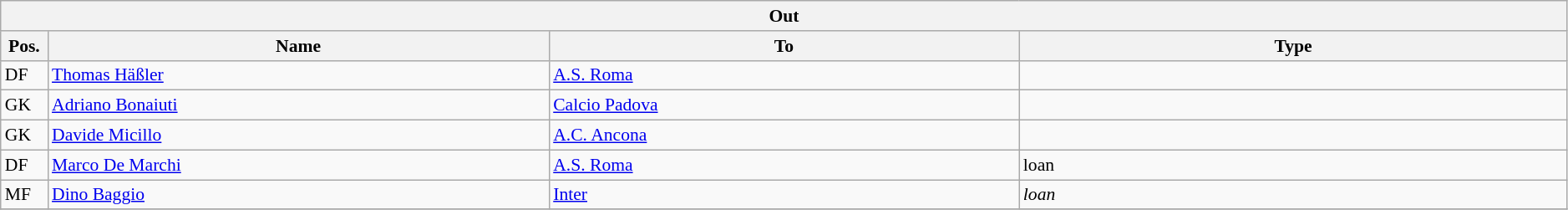<table class="wikitable" style="font-size:90%;width:99%;">
<tr>
<th colspan="4">Out</th>
</tr>
<tr>
<th width=3%>Pos.</th>
<th width=32%>Name</th>
<th width=30%>To</th>
<th width=35%>Type</th>
</tr>
<tr>
<td>DF</td>
<td><a href='#'>Thomas Häßler</a></td>
<td><a href='#'>A.S. Roma</a></td>
<td></td>
</tr>
<tr>
<td>GK</td>
<td><a href='#'>Adriano Bonaiuti</a></td>
<td><a href='#'>Calcio Padova</a></td>
<td></td>
</tr>
<tr>
<td>GK</td>
<td><a href='#'>Davide Micillo</a></td>
<td><a href='#'>A.C. Ancona</a></td>
<td></td>
</tr>
<tr>
<td>DF</td>
<td><a href='#'>Marco De Marchi</a></td>
<td><a href='#'>A.S. Roma</a></td>
<td>loan</td>
</tr>
<tr>
<td>MF</td>
<td><a href='#'>Dino Baggio</a></td>
<td><a href='#'>Inter</a></td>
<td><em>loan</em></td>
</tr>
<tr>
</tr>
</table>
